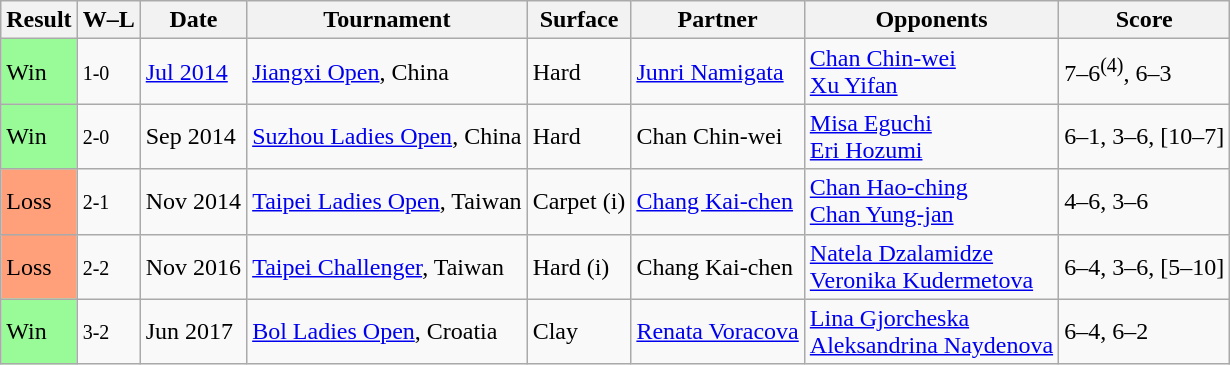<table class="sortable wikitable">
<tr>
<th>Result</th>
<th>W–L</th>
<th>Date</th>
<th>Tournament</th>
<th>Surface</th>
<th>Partner</th>
<th>Opponents</th>
<th class="unsortable">Score</th>
</tr>
<tr>
<td style="background:#98fb98;">Win</td>
<td><small>1-0</small></td>
<td><a href='#'>Jul 2014</a></td>
<td><a href='#'>Jiangxi Open</a>, China</td>
<td>Hard</td>
<td> <a href='#'>Junri Namigata</a></td>
<td> <a href='#'>Chan Chin-wei</a> <br>  <a href='#'>Xu Yifan</a></td>
<td>7–6<sup>(4)</sup>, 6–3</td>
</tr>
<tr>
<td style="background:#98fb98;">Win</td>
<td><small>2-0</small></td>
<td>Sep 2014</td>
<td><a href='#'>Suzhou Ladies Open</a>, China</td>
<td>Hard</td>
<td> Chan Chin-wei</td>
<td> <a href='#'>Misa Eguchi</a> <br>  <a href='#'>Eri Hozumi</a></td>
<td>6–1, 3–6, [10–7]</td>
</tr>
<tr>
<td style="background:#ffa07a;">Loss</td>
<td><small>2-1</small></td>
<td>Nov 2014</td>
<td><a href='#'>Taipei Ladies Open</a>, Taiwan</td>
<td>Carpet (i)</td>
<td> <a href='#'>Chang Kai-chen</a></td>
<td> <a href='#'>Chan Hao-ching</a> <br>  <a href='#'>Chan Yung-jan</a></td>
<td>4–6, 3–6</td>
</tr>
<tr>
<td style="background:#ffa07a;">Loss</td>
<td><small>2-2</small></td>
<td>Nov 2016</td>
<td><a href='#'>Taipei Challenger</a>, Taiwan</td>
<td>Hard (i)</td>
<td> Chang Kai-chen</td>
<td> <a href='#'>Natela Dzalamidze</a> <br>  <a href='#'>Veronika Kudermetova</a></td>
<td>6–4, 3–6, [5–10]</td>
</tr>
<tr>
<td style="background:#98fb98;">Win</td>
<td><small>3-2</small></td>
<td>Jun 2017</td>
<td><a href='#'>Bol Ladies Open</a>, Croatia</td>
<td>Clay</td>
<td> <a href='#'>Renata Voracova</a></td>
<td> <a href='#'>Lina Gjorcheska</a> <br>  <a href='#'>Aleksandrina Naydenova</a></td>
<td>6–4, 6–2</td>
</tr>
</table>
